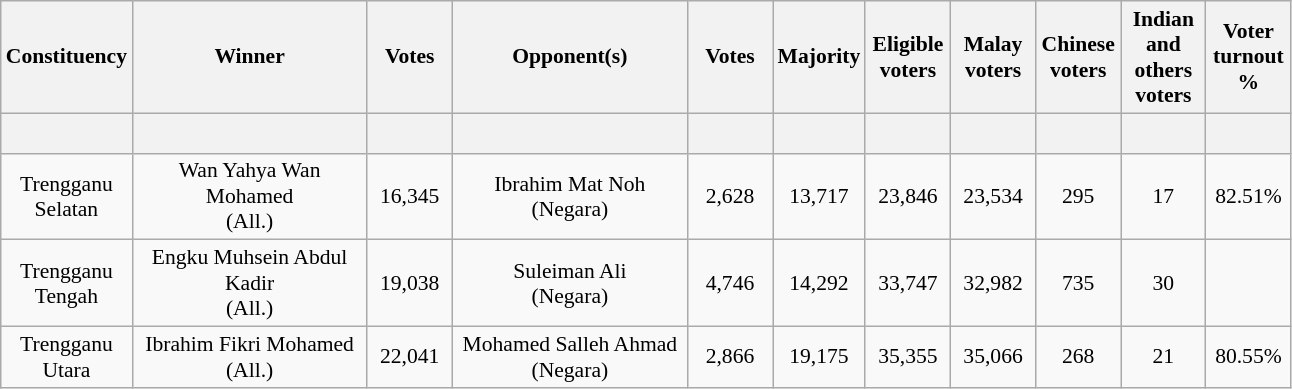<table class="wikitable sortable" style="text-align:center; font-size:90%">
<tr>
<th width="60">Constituency</th>
<th width="150">Winner</th>
<th width="50">Votes</th>
<th width="150">Opponent(s)</th>
<th width="50">Votes</th>
<th width="50">Majority</th>
<th width="50">Eligible voters</th>
<th width="50">Malay voters</th>
<th width="50">Chinese voters</th>
<th width="50">Indian and others voters</th>
<th width="50">Voter turnout %</th>
</tr>
<tr>
<th height="20"></th>
<th></th>
<th></th>
<th></th>
<th></th>
<th></th>
<th></th>
<th></th>
<th></th>
<th></th>
<th></th>
</tr>
<tr>
<td>Trengganu Selatan</td>
<td>Wan Yahya Wan Mohamed<br>(All.)</td>
<td>16,345</td>
<td>Ibrahim Mat Noh<br>(Negara)</td>
<td>2,628</td>
<td>13,717</td>
<td>23,846</td>
<td>23,534</td>
<td>295</td>
<td>17</td>
<td>82.51%</td>
</tr>
<tr>
<td>Trengganu Tengah</td>
<td>Engku Muhsein Abdul Kadir<br>(All.)</td>
<td>19,038</td>
<td>Suleiman Ali<br>(Negara)</td>
<td>4,746</td>
<td>14,292</td>
<td>33,747</td>
<td>32,982</td>
<td>735</td>
<td>30</td>
<td></td>
</tr>
<tr>
<td>Trengganu Utara</td>
<td>Ibrahim Fikri Mohamed<br>(All.)</td>
<td>22,041</td>
<td>Mohamed Salleh Ahmad<br>(Negara)</td>
<td>2,866</td>
<td>19,175</td>
<td>35,355</td>
<td>35,066</td>
<td>268</td>
<td>21</td>
<td>80.55%</td>
</tr>
</table>
